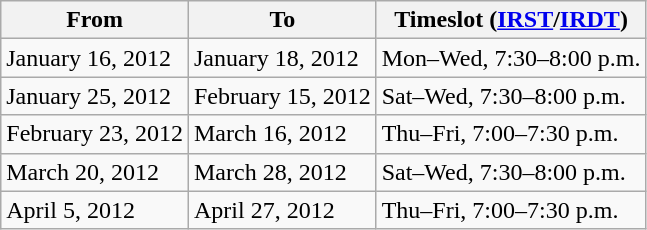<table class="wikitable">
<tr>
<th>From</th>
<th>To</th>
<th>Timeslot (<a href='#'>IRST</a>/<a href='#'>IRDT</a>)</th>
</tr>
<tr>
<td>January 16, 2012</td>
<td>January 18, 2012</td>
<td>Mon–Wed, 7:30–8:00 p.m.</td>
</tr>
<tr>
<td>January 25, 2012</td>
<td>February 15, 2012</td>
<td>Sat–Wed, 7:30–8:00 p.m.</td>
</tr>
<tr>
<td>February 23, 2012</td>
<td>March 16, 2012</td>
<td>Thu–Fri, 7:00–7:30 p.m.</td>
</tr>
<tr>
<td>March 20, 2012</td>
<td>March 28, 2012</td>
<td>Sat–Wed, 7:30–8:00 p.m.</td>
</tr>
<tr>
<td>April 5, 2012</td>
<td>April 27, 2012</td>
<td>Thu–Fri, 7:00–7:30 p.m.</td>
</tr>
</table>
